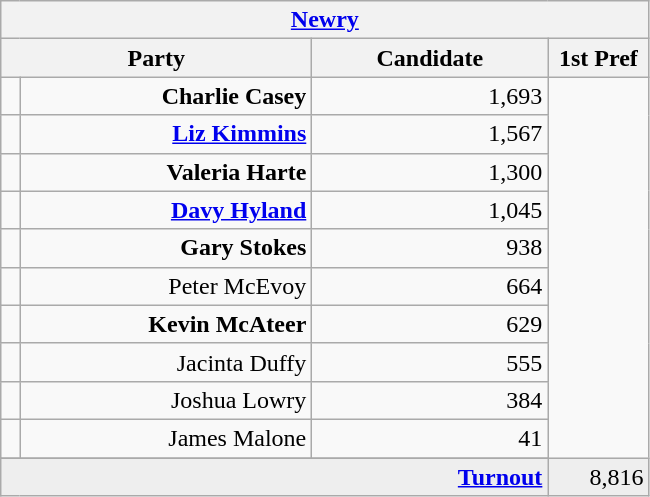<table class="wikitable">
<tr>
<th colspan="4" align="center"><a href='#'>Newry</a></th>
</tr>
<tr>
<th colspan="2" align="center" width=200>Party</th>
<th width=150>Candidate</th>
<th width=60>1st Pref</th>
</tr>
<tr>
<td></td>
<td align="right"><strong>Charlie Casey</strong></td>
<td align="right">1,693</td>
</tr>
<tr>
<td></td>
<td align="right"><strong><a href='#'>Liz Kimmins</a></strong></td>
<td align="right">1,567</td>
</tr>
<tr>
<td></td>
<td align="right"><strong>Valeria Harte</strong></td>
<td align="right">1,300</td>
</tr>
<tr>
<td></td>
<td align="right"><strong><a href='#'>Davy Hyland</a></strong></td>
<td align="right">1,045</td>
</tr>
<tr>
<td></td>
<td align="right"><strong>Gary Stokes</strong></td>
<td align="right">938</td>
</tr>
<tr>
<td></td>
<td align="right">Peter McEvoy</td>
<td align="right">664</td>
</tr>
<tr>
<td></td>
<td align="right"><strong>Kevin McAteer</strong></td>
<td align="right">629</td>
</tr>
<tr>
<td></td>
<td align="right">Jacinta Duffy</td>
<td align="right">555</td>
</tr>
<tr>
<td></td>
<td align="right">Joshua Lowry</td>
<td align="right">384</td>
</tr>
<tr>
<td></td>
<td align="right">James Malone</td>
<td align="right">41</td>
</tr>
<tr>
</tr>
<tr bgcolor="EEEEEE">
<td colspan=3 align="right"><strong><a href='#'>Turnout</a></strong></td>
<td align="right">8,816</td>
</tr>
</table>
